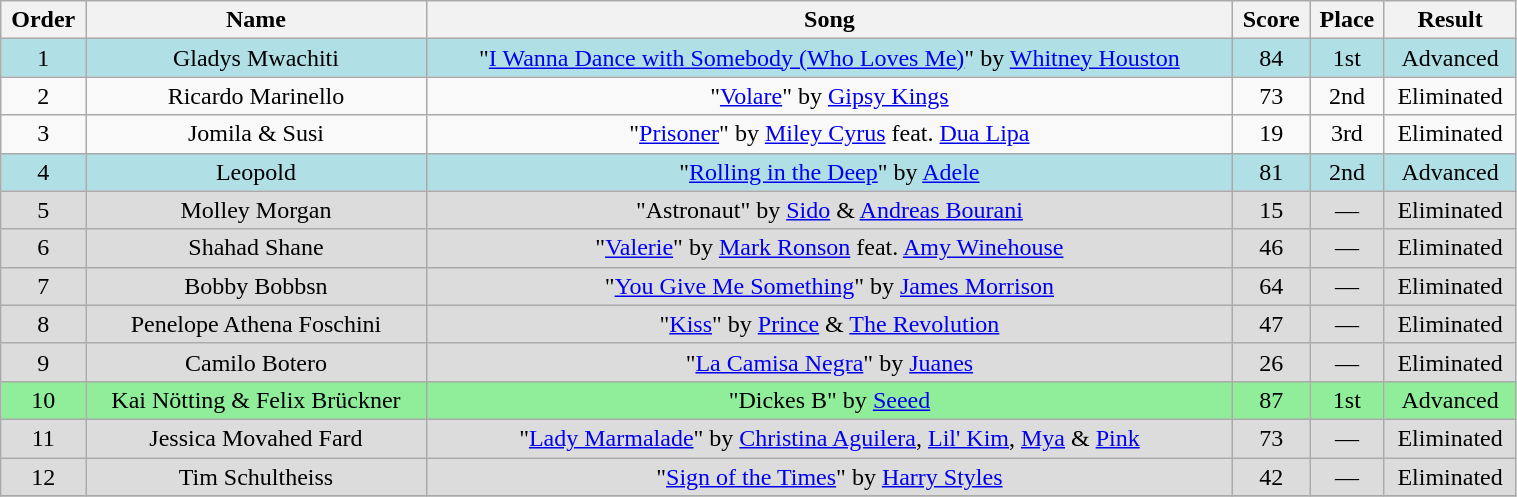<table class="wikitable sortable collapsed" style="text-align:center; width:80%;">
<tr style="text-align:Center; background:#cc;">
<th>Order</th>
<th>Name</th>
<th>Song</th>
<th>Score</th>
<th>Place</th>
<th>Result</th>
</tr>
<tr bgcolor=B0E0E6>
<td>1</td>
<td>Gladys Mwachiti</td>
<td>"<a href='#'>I Wanna Dance with Somebody (Who Loves Me)</a>" by <a href='#'>Whitney Houston</a></td>
<td>84</td>
<td>1st</td>
<td>Advanced</td>
</tr>
<tr>
<td>2</td>
<td>Ricardo Marinello</td>
<td>"<a href='#'>Volare</a>" by <a href='#'>Gipsy Kings</a></td>
<td>73</td>
<td>2nd</td>
<td>Eliminated</td>
</tr>
<tr>
<td>3</td>
<td>Jomila & Susi</td>
<td>"<a href='#'>Prisoner</a>" by <a href='#'>Miley Cyrus</a> feat. <a href='#'>Dua Lipa</a></td>
<td>19</td>
<td>3rd</td>
<td>Eliminated</td>
</tr>
<tr bgcolor=B0E0E6>
<td>4</td>
<td>Leopold</td>
<td>"<a href='#'>Rolling in the Deep</a>" by <a href='#'>Adele</a></td>
<td>81</td>
<td>2nd</td>
<td>Advanced</td>
</tr>
<tr bgcolor=DCDCDC>
<td>5</td>
<td>Molley Morgan</td>
<td>"Astronaut" by <a href='#'>Sido</a> & <a href='#'>Andreas Bourani</a></td>
<td>15</td>
<td>—</td>
<td>Eliminated</td>
</tr>
<tr bgcolor=DCDCDC>
<td>6</td>
<td>Shahad Shane</td>
<td>"<a href='#'>Valerie</a>" by <a href='#'>Mark Ronson</a> feat. <a href='#'>Amy Winehouse</a></td>
<td>46</td>
<td>—</td>
<td>Eliminated</td>
</tr>
<tr bgcolor=DCDCDC>
<td>7</td>
<td>Bobby Bobbsn</td>
<td>"<a href='#'>You Give Me Something</a>" by <a href='#'>James Morrison</a></td>
<td>64</td>
<td>—</td>
<td>Eliminated</td>
</tr>
<tr bgcolor=DCDCDC>
<td>8</td>
<td>Penelope Athena Foschini</td>
<td>"<a href='#'>Kiss</a>" by <a href='#'>Prince</a> & <a href='#'>The Revolution</a></td>
<td>47</td>
<td>—</td>
<td>Eliminated</td>
</tr>
<tr bgcolor=DCDCDC>
<td>9</td>
<td>Camilo Botero</td>
<td>"<a href='#'>La Camisa Negra</a>" by <a href='#'>Juanes</a></td>
<td>26</td>
<td>—</td>
<td>Eliminated</td>
</tr>
<tr bgcolor=90EE9B>
<td>10</td>
<td>Kai Nötting & Felix Brückner</td>
<td>"Dickes B" by <a href='#'>Seeed</a></td>
<td>87</td>
<td>1st</td>
<td>Advanced</td>
</tr>
<tr bgcolor=DCDCDC>
<td>11</td>
<td>Jessica Movahed Fard</td>
<td>"<a href='#'>Lady Marmalade</a>" by <a href='#'>Christina Aguilera</a>, <a href='#'>Lil' Kim</a>, <a href='#'>Mya</a> & <a href='#'>Pink</a></td>
<td>73</td>
<td>—</td>
<td>Eliminated</td>
</tr>
<tr bgcolor=DCDCDC>
<td>12</td>
<td>Tim Schultheiss</td>
<td>"<a href='#'>Sign of the Times</a>" by <a href='#'>Harry Styles</a></td>
<td>42</td>
<td>—</td>
<td>Eliminated</td>
</tr>
<tr>
</tr>
</table>
